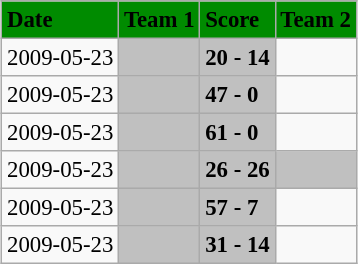<table class="wikitable" style="margin:0.5em auto; font-size:95%">
<tr bgcolor="#008B00">
<td><strong>Date</strong></td>
<td><strong>Team 1</strong></td>
<td><strong>Score</strong></td>
<td><strong>Team 2</strong></td>
</tr>
<tr>
<td>2009-05-23</td>
<td bgcolor="silver"><strong></strong></td>
<td bgcolor="silver"><strong>20 - 14</strong></td>
<td></td>
</tr>
<tr>
<td>2009-05-23</td>
<td bgcolor="silver"><strong></strong></td>
<td bgcolor="silver"><strong>47 - 0</strong></td>
<td></td>
</tr>
<tr>
<td>2009-05-23</td>
<td bgcolor="silver"><strong></strong></td>
<td bgcolor="silver"><strong>61 - 0</strong></td>
<td></td>
</tr>
<tr>
<td>2009-05-23</td>
<td bgcolor="silver"><strong></strong></td>
<td bgcolor="silver"><strong>26 - 26</strong></td>
<td bgcolor="silver"><strong></strong></td>
</tr>
<tr>
<td>2009-05-23</td>
<td bgcolor="silver"><strong></strong></td>
<td bgcolor="silver"><strong>57 - 7</strong></td>
<td></td>
</tr>
<tr>
<td>2009-05-23</td>
<td bgcolor="silver"><strong></strong></td>
<td bgcolor="silver"><strong>31 - 14</strong></td>
<td></td>
</tr>
</table>
